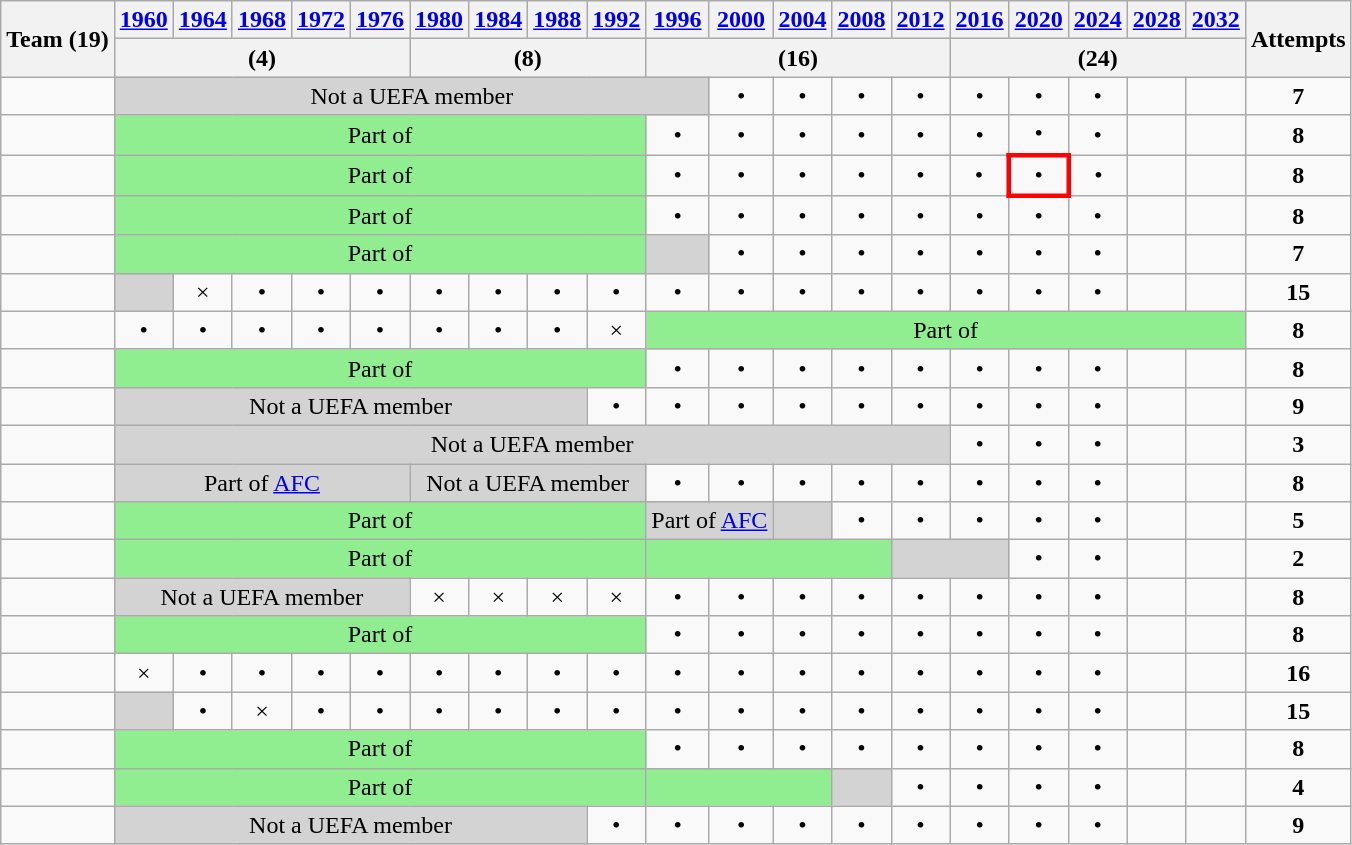<table class="wikitable sortable" style="text-align: center">
<tr>
<th rowspan=2>Team (19)</th>
<th class=unsortable><a href='#'>1960</a></th>
<th class=unsortable><a href='#'>1964</a></th>
<th class=unsortable><a href='#'>1968</a></th>
<th class=unsortable><a href='#'>1972</a></th>
<th class=unsortable><a href='#'>1976</a></th>
<th class=unsortable><a href='#'>1980</a></th>
<th class=unsortable><a href='#'>1984</a></th>
<th class=unsortable><a href='#'>1988</a></th>
<th class=unsortable><a href='#'>1992</a></th>
<th class=unsortable><a href='#'>1996</a></th>
<th class=unsortable><a href='#'>2000</a></th>
<th class=unsortable><a href='#'>2004</a></th>
<th class=unsortable><a href='#'>2008</a></th>
<th class=unsortable><a href='#'>2012</a></th>
<th class=unsortable><a href='#'>2016</a></th>
<th class=unsortable><a href='#'>2020</a></th>
<th class=unsortable><a href='#'>2024</a></th>
<th class=unsortable><a href='#'>2028</a></th>
<th class=unsortable><a href='#'>2032</a></th>
<th rowspan=2>Attempts</th>
</tr>
<tr>
<th colspan=5>(4)</th>
<th colspan=4>(8)</th>
<th colspan=5>(16)</th>
<th colspan=5>(24)</th>
</tr>
<tr>
<td align=left></td>
<td bgcolor=lightgrey colspan=10>Not a UEFA member</td>
<td>•</td>
<td>•</td>
<td>•</td>
<td>•</td>
<td>•</td>
<td>•</td>
<td>•</td>
<td></td>
<td></td>
<td><strong>7</strong></td>
</tr>
<tr>
<td align=left></td>
<td bgcolor=lightgreen colspan=9>Part of </td>
<td>•</td>
<td>•</td>
<td>•</td>
<td>•</td>
<td>•</td>
<td>•</td>
<td>•</td>
<td>•</td>
<td></td>
<td></td>
<td><strong>8</strong></td>
</tr>
<tr>
<td align=left></td>
<td bgcolor=lightgreen colspan=9>Part of </td>
<td>•</td>
<td>•</td>
<td>•</td>
<td>•</td>
<td>•</td>
<td>•</td>
<td style="border:3px solid red">•</td>
<td>•</td>
<td></td>
<td></td>
<td><strong>8</strong></td>
</tr>
<tr>
<td align=left></td>
<td bgcolor=lightgreen colspan=9>Part of </td>
<td>•</td>
<td>•</td>
<td>•</td>
<td>•</td>
<td>•</td>
<td>•</td>
<td>•</td>
<td>•</td>
<td></td>
<td></td>
<td><strong>8</strong></td>
</tr>
<tr>
<td align=left></td>
<td bgcolor=lightgreen colspan=9>Part of </td>
<td bgcolor= lightgrey></td>
<td>•</td>
<td>•</td>
<td>•</td>
<td>•</td>
<td>•</td>
<td>•</td>
<td>•</td>
<td></td>
<td></td>
<td><strong>7</strong></td>
</tr>
<tr>
<td align=left></td>
<td bgcolor=lightgrey></td>
<td>×</td>
<td>•</td>
<td>•</td>
<td>•</td>
<td>•</td>
<td>•</td>
<td>•</td>
<td>•</td>
<td>•</td>
<td>•</td>
<td>•</td>
<td>•</td>
<td>•</td>
<td>•</td>
<td>•</td>
<td>•</td>
<td></td>
<td></td>
<td><strong>15</strong></td>
</tr>
<tr>
<td align=left></td>
<td>•</td>
<td>•</td>
<td>•</td>
<td>•</td>
<td>•</td>
<td>•</td>
<td>•</td>
<td>•</td>
<td>×</td>
<td bgcolor=lightgreen colspan=10>Part of </td>
<td><strong>8</strong></td>
</tr>
<tr>
<td align=left></td>
<td bgcolor=lightgreen colspan=9>Part of </td>
<td>•</td>
<td>•</td>
<td>•</td>
<td>•</td>
<td>•</td>
<td>•</td>
<td>•</td>
<td>•</td>
<td></td>
<td></td>
<td><strong>8</strong></td>
</tr>
<tr>
<td align=left></td>
<td bgcolor=lightgrey colspan=8>Not a UEFA member</td>
<td>•</td>
<td>•</td>
<td>•</td>
<td>•</td>
<td>•</td>
<td>•</td>
<td>•</td>
<td>•</td>
<td>•</td>
<td></td>
<td></td>
<td><strong>9</strong></td>
</tr>
<tr>
<td align=left></td>
<td bgcolor=lightgrey colspan=14>Not a UEFA member</td>
<td>•</td>
<td>•</td>
<td>•</td>
<td></td>
<td></td>
<td><strong>3</strong></td>
</tr>
<tr>
<td align=left></td>
<td bgcolor=lightgrey colspan=5>Part of <a href='#'>AFC</a></td>
<td bgcolor=lightgrey colspan=4>Not a UEFA member</td>
<td>•</td>
<td>•</td>
<td>•</td>
<td>•</td>
<td>•</td>
<td>•</td>
<td>•</td>
<td>•</td>
<td></td>
<td></td>
<td><strong>8</strong></td>
</tr>
<tr>
<td align=left></td>
<td bgcolor=lightgreen colspan=9>Part of </td>
<td bgcolor=lightgrey colspan=2>Part of <a href='#'>AFC</a></td>
<td bgcolor=lightgrey></td>
<td>•</td>
<td>•</td>
<td>•</td>
<td>•</td>
<td>•</td>
<td></td>
<td></td>
<td><strong>5</strong></td>
</tr>
<tr>
<td align=left></td>
<td bgcolor=lightgreen colspan=9>Part of </td>
<td bgcolor=lightgreen colspan=4></td>
<td bgcolor=lightgrey colspan=2></td>
<td>•</td>
<td>•</td>
<td></td>
<td></td>
<td><strong>2</strong></td>
</tr>
<tr>
<td align=left></td>
<td bgcolor=lightgrey colspan=5>Not a UEFA member</td>
<td>×</td>
<td>×</td>
<td>×</td>
<td>×</td>
<td>•</td>
<td>•</td>
<td>•</td>
<td>•</td>
<td>•</td>
<td>•</td>
<td>•</td>
<td>•</td>
<td></td>
<td></td>
<td><strong>8</strong></td>
</tr>
<tr>
<td align=left></td>
<td bgcolor=lightgreen colspan=9>Part of </td>
<td>•</td>
<td>•</td>
<td>•</td>
<td>•</td>
<td>•</td>
<td>•</td>
<td>•</td>
<td>•</td>
<td></td>
<td></td>
<td><strong>8</strong></td>
</tr>
<tr>
<td align=left></td>
<td>×</td>
<td>•</td>
<td>•</td>
<td>•</td>
<td>•</td>
<td>•</td>
<td>•</td>
<td>•</td>
<td>•</td>
<td>•</td>
<td>•</td>
<td>•</td>
<td>•</td>
<td>•</td>
<td>•</td>
<td>•</td>
<td>•</td>
<td></td>
<td></td>
<td><strong>16</strong></td>
</tr>
<tr>
<td align=left></td>
<td bgcolor=lightgrey></td>
<td>•</td>
<td>×</td>
<td>•</td>
<td>•</td>
<td>•</td>
<td>•</td>
<td>•</td>
<td>•</td>
<td>•</td>
<td>•</td>
<td>•</td>
<td>•</td>
<td>•</td>
<td>•</td>
<td>•</td>
<td>•</td>
<td></td>
<td></td>
<td><strong>15</strong></td>
</tr>
<tr>
<td align=left></td>
<td bgcolor=lightgreen colspan=9>Part of </td>
<td>•</td>
<td>•</td>
<td>•</td>
<td>•</td>
<td>•</td>
<td>•</td>
<td>•</td>
<td>•</td>
<td></td>
<td></td>
<td><strong>8</strong></td>
</tr>
<tr>
<td align=left></td>
<td bgcolor=lightgreen colspan=9>Part of </td>
<td bgcolor=lightgreen colspan=3></td>
<td bgcolor=lightgrey></td>
<td>•</td>
<td>•</td>
<td>•</td>
<td>•</td>
<td></td>
<td></td>
<td><strong>4</strong></td>
</tr>
<tr>
<td align=left></td>
<td bgcolor=lightgrey colspan=8>Not a UEFA member</td>
<td>•</td>
<td>•</td>
<td>•</td>
<td>•</td>
<td>•</td>
<td>•</td>
<td>•</td>
<td>•</td>
<td>•</td>
<td></td>
<td></td>
<td><strong>9</strong></td>
</tr>
</table>
